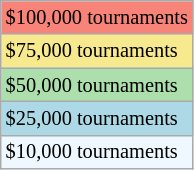<table class="wikitable" style="font-size:85%;">
<tr style="background:#f88379;">
<td>$100,000 tournaments</td>
</tr>
<tr style="background:#f7e98e;">
<td>$75,000 tournaments</td>
</tr>
<tr style="background:#addfad;">
<td>$50,000 tournaments</td>
</tr>
<tr style="background:lightblue;">
<td>$25,000 tournaments</td>
</tr>
<tr style="background:#f0f8ff;">
<td>$10,000 tournaments</td>
</tr>
</table>
